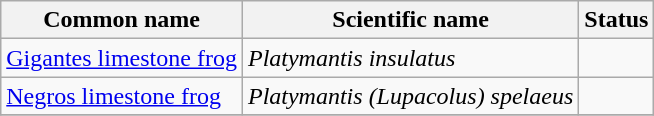<table class="wikitable sortable">
<tr>
<th>Common name</th>
<th>Scientific name</th>
<th>Status</th>
</tr>
<tr>
<td><a href='#'>Gigantes limestone frog</a></td>
<td><em>Platymantis insulatus</em></td>
<td align=center></td>
</tr>
<tr>
<td><a href='#'>Negros limestone frog</a></td>
<td><em>Platymantis (Lupacolus) spelaeus</em></td>
<td align=center></td>
</tr>
<tr>
</tr>
</table>
